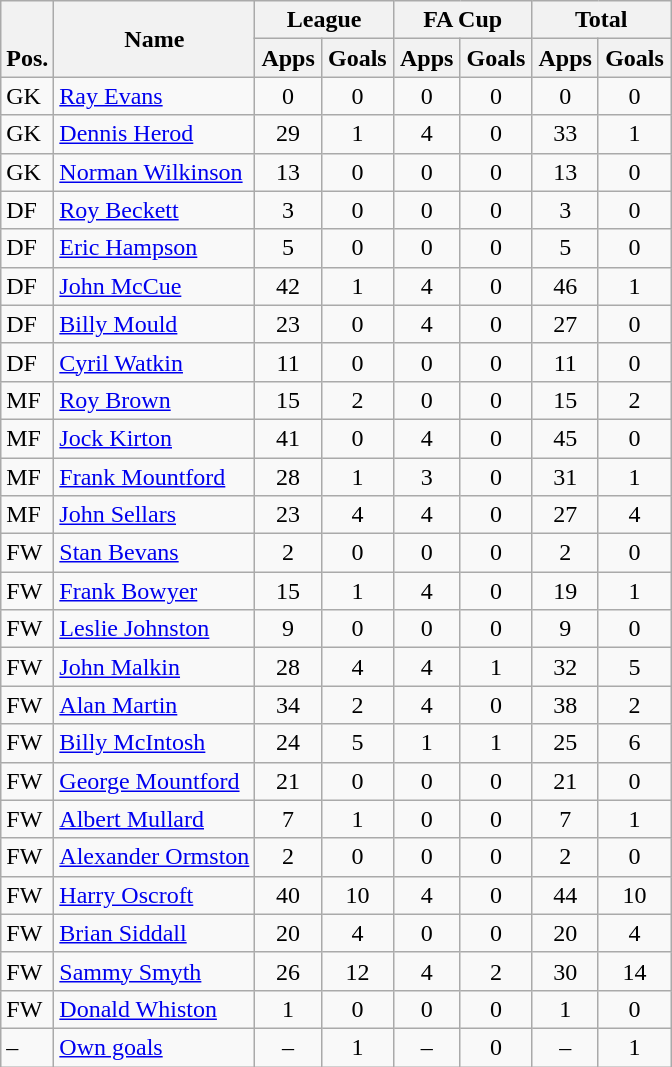<table class="wikitable" style="text-align:center">
<tr>
<th rowspan="2" valign="bottom">Pos.</th>
<th rowspan="2">Name</th>
<th colspan="2" width="85">League</th>
<th colspan="2" width="85">FA Cup</th>
<th colspan="2" width="85">Total</th>
</tr>
<tr>
<th>Apps</th>
<th>Goals</th>
<th>Apps</th>
<th>Goals</th>
<th>Apps</th>
<th>Goals</th>
</tr>
<tr>
<td align="left">GK</td>
<td align="left"> <a href='#'>Ray Evans</a></td>
<td>0</td>
<td>0</td>
<td>0</td>
<td>0</td>
<td>0</td>
<td>0</td>
</tr>
<tr>
<td align="left">GK</td>
<td align="left"> <a href='#'>Dennis Herod</a></td>
<td>29</td>
<td>1</td>
<td>4</td>
<td>0</td>
<td>33</td>
<td>1</td>
</tr>
<tr>
<td align="left">GK</td>
<td align="left"> <a href='#'>Norman Wilkinson</a></td>
<td>13</td>
<td>0</td>
<td>0</td>
<td>0</td>
<td>13</td>
<td>0</td>
</tr>
<tr>
<td align="left">DF</td>
<td align="left"> <a href='#'>Roy Beckett</a></td>
<td>3</td>
<td>0</td>
<td>0</td>
<td>0</td>
<td>3</td>
<td>0</td>
</tr>
<tr>
<td align="left">DF</td>
<td align="left"> <a href='#'>Eric Hampson</a></td>
<td>5</td>
<td>0</td>
<td>0</td>
<td>0</td>
<td>5</td>
<td>0</td>
</tr>
<tr>
<td align="left">DF</td>
<td align="left"> <a href='#'>John McCue</a></td>
<td>42</td>
<td>1</td>
<td>4</td>
<td>0</td>
<td>46</td>
<td>1</td>
</tr>
<tr>
<td align="left">DF</td>
<td align="left"> <a href='#'>Billy Mould</a></td>
<td>23</td>
<td>0</td>
<td>4</td>
<td>0</td>
<td>27</td>
<td>0</td>
</tr>
<tr>
<td align="left">DF</td>
<td align="left"> <a href='#'>Cyril Watkin</a></td>
<td>11</td>
<td>0</td>
<td>0</td>
<td>0</td>
<td>11</td>
<td>0</td>
</tr>
<tr>
<td align="left">MF</td>
<td align="left"> <a href='#'>Roy Brown</a></td>
<td>15</td>
<td>2</td>
<td>0</td>
<td>0</td>
<td>15</td>
<td>2</td>
</tr>
<tr>
<td align="left">MF</td>
<td align="left"> <a href='#'>Jock Kirton</a></td>
<td>41</td>
<td>0</td>
<td>4</td>
<td>0</td>
<td>45</td>
<td>0</td>
</tr>
<tr>
<td align="left">MF</td>
<td align="left"> <a href='#'>Frank Mountford</a></td>
<td>28</td>
<td>1</td>
<td>3</td>
<td>0</td>
<td>31</td>
<td>1</td>
</tr>
<tr>
<td align="left">MF</td>
<td align="left"> <a href='#'>John Sellars</a></td>
<td>23</td>
<td>4</td>
<td>4</td>
<td>0</td>
<td>27</td>
<td>4</td>
</tr>
<tr>
<td align="left">FW</td>
<td align="left"> <a href='#'>Stan Bevans</a></td>
<td>2</td>
<td>0</td>
<td>0</td>
<td>0</td>
<td>2</td>
<td>0</td>
</tr>
<tr>
<td align="left">FW</td>
<td align="left"> <a href='#'>Frank Bowyer</a></td>
<td>15</td>
<td>1</td>
<td>4</td>
<td>0</td>
<td>19</td>
<td>1</td>
</tr>
<tr>
<td align="left">FW</td>
<td align="left"> <a href='#'>Leslie Johnston</a></td>
<td>9</td>
<td>0</td>
<td>0</td>
<td>0</td>
<td>9</td>
<td>0</td>
</tr>
<tr>
<td align="left">FW</td>
<td align="left"> <a href='#'>John Malkin</a></td>
<td>28</td>
<td>4</td>
<td>4</td>
<td>1</td>
<td>32</td>
<td>5</td>
</tr>
<tr>
<td align="left">FW</td>
<td align="left"> <a href='#'>Alan Martin</a></td>
<td>34</td>
<td>2</td>
<td>4</td>
<td>0</td>
<td>38</td>
<td>2</td>
</tr>
<tr>
<td align="left">FW</td>
<td align="left"> <a href='#'>Billy McIntosh</a></td>
<td>24</td>
<td>5</td>
<td>1</td>
<td>1</td>
<td>25</td>
<td>6</td>
</tr>
<tr>
<td align="left">FW</td>
<td align="left"> <a href='#'>George Mountford</a></td>
<td>21</td>
<td>0</td>
<td>0</td>
<td>0</td>
<td>21</td>
<td>0</td>
</tr>
<tr>
<td align="left">FW</td>
<td align="left"> <a href='#'>Albert Mullard</a></td>
<td>7</td>
<td>1</td>
<td>0</td>
<td>0</td>
<td>7</td>
<td>1</td>
</tr>
<tr>
<td align="left">FW</td>
<td align="left"> <a href='#'>Alexander Ormston</a></td>
<td>2</td>
<td>0</td>
<td>0</td>
<td>0</td>
<td>2</td>
<td>0</td>
</tr>
<tr>
<td align="left">FW</td>
<td align="left"> <a href='#'>Harry Oscroft</a></td>
<td>40</td>
<td>10</td>
<td>4</td>
<td>0</td>
<td>44</td>
<td>10</td>
</tr>
<tr>
<td align="left">FW</td>
<td align="left"> <a href='#'>Brian Siddall</a></td>
<td>20</td>
<td>4</td>
<td>0</td>
<td>0</td>
<td>20</td>
<td>4</td>
</tr>
<tr>
<td align="left">FW</td>
<td align="left"> <a href='#'>Sammy Smyth</a></td>
<td>26</td>
<td>12</td>
<td>4</td>
<td>2</td>
<td>30</td>
<td>14</td>
</tr>
<tr>
<td align="left">FW</td>
<td align="left"> <a href='#'>Donald Whiston</a></td>
<td>1</td>
<td>0</td>
<td>0</td>
<td>0</td>
<td>1</td>
<td>0</td>
</tr>
<tr>
<td align="left">–</td>
<td align="left"><a href='#'>Own goals</a></td>
<td>–</td>
<td>1</td>
<td>–</td>
<td>0</td>
<td>–</td>
<td>1</td>
</tr>
</table>
